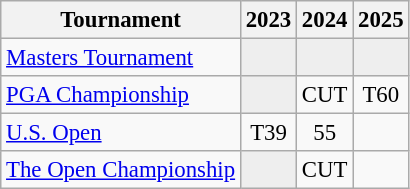<table class="wikitable" style="font-size:95%;text-align:center;">
<tr>
<th>Tournament</th>
<th>2023</th>
<th>2024</th>
<th>2025</th>
</tr>
<tr>
<td align=left><a href='#'>Masters Tournament</a></td>
<td style="background:#eeeeee;"></td>
<td style="background:#eeeeee;"></td>
<td style="background:#eeeeee;"></td>
</tr>
<tr>
<td align=left><a href='#'>PGA Championship</a></td>
<td style="background:#eeeeee;"></td>
<td>CUT</td>
<td>T60</td>
</tr>
<tr>
<td align=left><a href='#'>U.S. Open</a></td>
<td>T39</td>
<td>55</td>
<td></td>
</tr>
<tr>
<td align=left><a href='#'>The Open Championship</a></td>
<td style="background:#eeeeee;"></td>
<td>CUT</td>
<td></td>
</tr>
</table>
